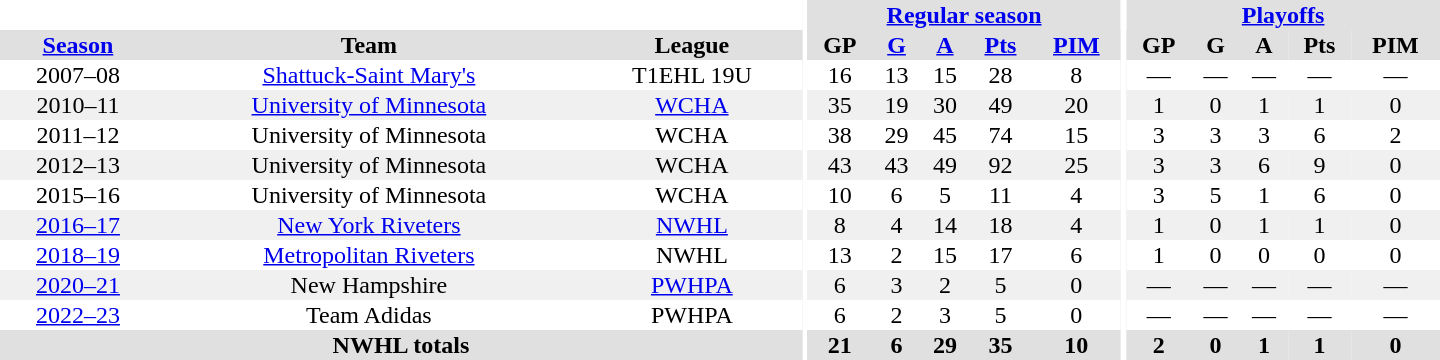<table border="0" cellpadding="1" cellspacing="0" style="text-align:center; width:60em">
<tr bgcolor="#e0e0e0">
<th colspan="3" bgcolor="#ffffff"></th>
<th rowspan="101" bgcolor="#ffffff"></th>
<th colspan="5"><a href='#'>Regular season</a></th>
<th rowspan="101" bgcolor="#ffffff"></th>
<th colspan="5"><a href='#'>Playoffs</a></th>
</tr>
<tr bgcolor="#e0e0e0">
<th><a href='#'>Season</a></th>
<th>Team</th>
<th>League</th>
<th>GP</th>
<th><a href='#'>G</a></th>
<th><a href='#'>A</a></th>
<th><a href='#'>Pts</a></th>
<th><a href='#'>PIM</a></th>
<th>GP</th>
<th>G</th>
<th>A</th>
<th>Pts</th>
<th>PIM</th>
</tr>
<tr>
<td>2007–08</td>
<td><a href='#'>Shattuck-Saint Mary's</a></td>
<td>T1EHL 19U</td>
<td>16</td>
<td>13</td>
<td>15</td>
<td>28</td>
<td>8</td>
<td>—</td>
<td>—</td>
<td>—</td>
<td>—</td>
<td>—</td>
</tr>
<tr style="background:#f0f0f0;">
<td>2010–11</td>
<td><a href='#'>University of Minnesota</a></td>
<td><a href='#'>WCHA</a></td>
<td>35</td>
<td>19</td>
<td>30</td>
<td>49</td>
<td>20</td>
<td>1</td>
<td>0</td>
<td>1</td>
<td>1</td>
<td>0</td>
</tr>
<tr>
<td>2011–12</td>
<td>University of Minnesota</td>
<td>WCHA</td>
<td>38</td>
<td>29</td>
<td>45</td>
<td>74</td>
<td>15</td>
<td>3</td>
<td>3</td>
<td>3</td>
<td>6</td>
<td>2</td>
</tr>
<tr bgcolor="#f0f0f0">
<td>2012–13</td>
<td>University of Minnesota</td>
<td>WCHA</td>
<td>43</td>
<td>43</td>
<td>49</td>
<td>92</td>
<td>25</td>
<td>3</td>
<td>3</td>
<td>6</td>
<td>9</td>
<td>0</td>
</tr>
<tr>
<td>2015–16</td>
<td>University of Minnesota</td>
<td>WCHA</td>
<td>10</td>
<td>6</td>
<td>5</td>
<td>11</td>
<td>4</td>
<td>3</td>
<td>5</td>
<td>1</td>
<td>6</td>
<td>0</td>
</tr>
<tr bgcolor="#f0f0f0">
<td><a href='#'>2016–17</a></td>
<td><a href='#'>New York Riveters</a></td>
<td><a href='#'>NWHL</a></td>
<td>8</td>
<td>4</td>
<td>14</td>
<td>18</td>
<td>4</td>
<td>1</td>
<td>0</td>
<td>1</td>
<td>1</td>
<td>0</td>
</tr>
<tr>
<td><a href='#'>2018–19</a></td>
<td><a href='#'>Metropolitan Riveters</a></td>
<td>NWHL</td>
<td>13</td>
<td>2</td>
<td>15</td>
<td>17</td>
<td>6</td>
<td>1</td>
<td>0</td>
<td>0</td>
<td>0</td>
<td>0</td>
</tr>
<tr bgcolor="#f0f0f0">
<td><a href='#'>2020–21</a></td>
<td>New Hampshire</td>
<td><a href='#'>PWHPA</a></td>
<td>6</td>
<td>3</td>
<td>2</td>
<td>5</td>
<td>0</td>
<td>—</td>
<td>—</td>
<td>—</td>
<td>—</td>
<td>—</td>
</tr>
<tr>
<td><a href='#'>2022–23</a></td>
<td>Team Adidas</td>
<td>PWHPA</td>
<td>6</td>
<td>2</td>
<td>3</td>
<td>5</td>
<td>0</td>
<td>—</td>
<td>—</td>
<td>—</td>
<td>—</td>
<td>—</td>
</tr>
<tr bgcolor="#e0e0e0">
<th colspan="3">NWHL totals</th>
<th>21</th>
<th>6</th>
<th>29</th>
<th>35</th>
<th>10</th>
<th>2</th>
<th>0</th>
<th>1</th>
<th>1</th>
<th>0</th>
</tr>
</table>
